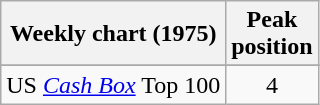<table class="wikitable sortable">
<tr>
<th>Weekly chart (1975)</th>
<th>Peak<br>position</th>
</tr>
<tr>
</tr>
<tr>
</tr>
<tr>
</tr>
<tr>
</tr>
<tr>
<td>US <a href='#'><em>Cash Box</em></a> Top 100 </td>
<td style="text-align:center;">4</td>
</tr>
</table>
